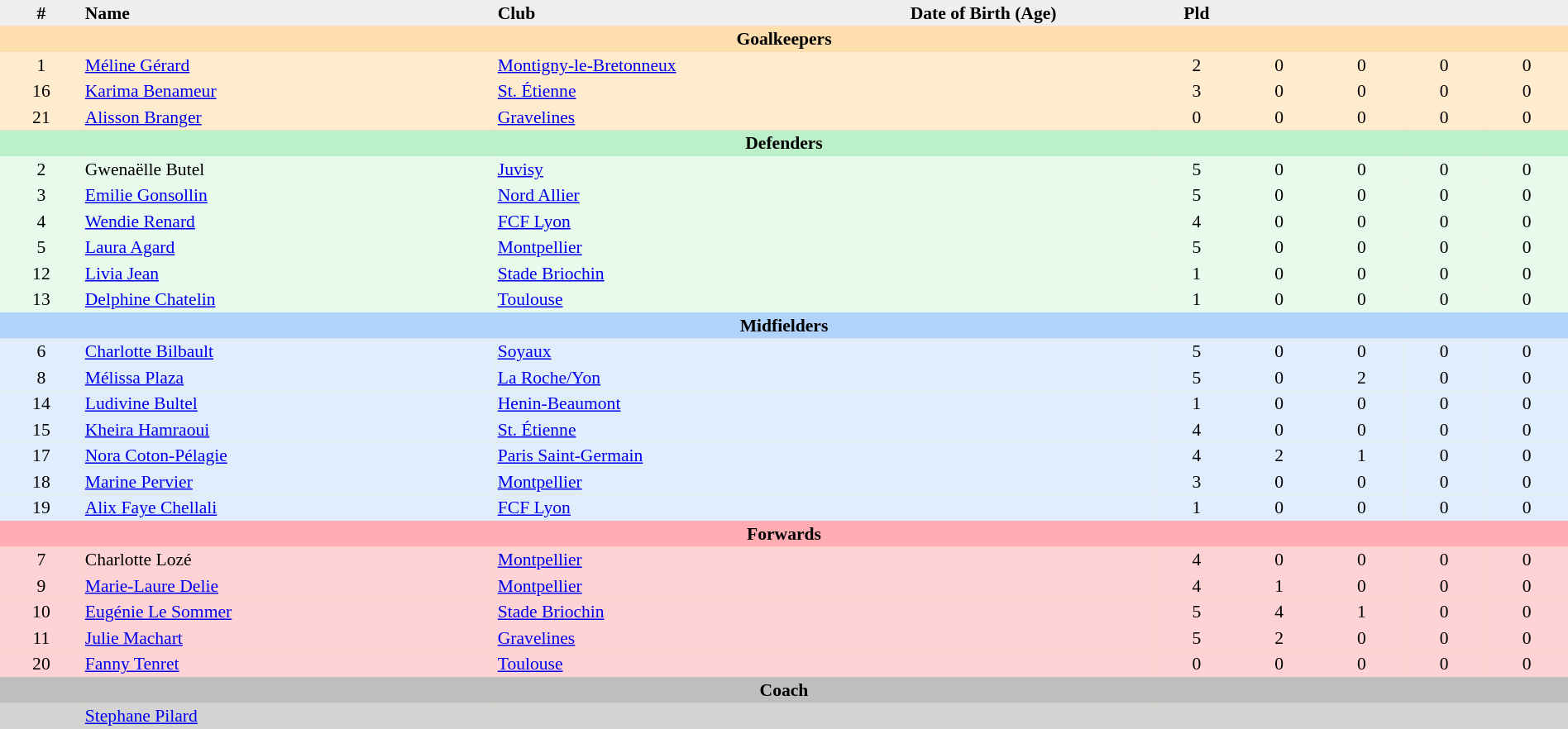<table border=0 cellpadding=2 cellspacing=0  bgcolor=#FFDEAD style="text-align:center; font-size:90%;" width=100%>
<tr bgcolor=#EFEFEF>
<th width=5%>#</th>
<th width=25% align=left>Name</th>
<th width=25% align=left>Club</th>
<th width=15% align=left>Date of Birth (Age)</th>
<th width=5%>Pld</th>
<th width=5%></th>
<th width=5%></th>
<th width=5%></th>
<th width=5%></th>
</tr>
<tr>
<th colspan=9 bgcolor=#FFDEAD>Goalkeepers</th>
</tr>
<tr bgcolor=#FFECCE>
<td>1</td>
<td align=left><a href='#'>Méline Gérard</a></td>
<td align=left> <a href='#'>Montigny-le-Bretonneux</a></td>
<td align=left></td>
<td>2</td>
<td>0</td>
<td>0</td>
<td>0</td>
<td>0</td>
</tr>
<tr bgcolor=#FFECCE>
<td>16</td>
<td align=left><a href='#'>Karima Benameur</a></td>
<td align=left> <a href='#'>St. Étienne</a></td>
<td align=left></td>
<td>3</td>
<td>0</td>
<td>0</td>
<td>0</td>
<td>0</td>
</tr>
<tr bgcolor=#FFECCE>
<td>21</td>
<td align=left><a href='#'>Alisson Branger</a></td>
<td align=left> <a href='#'>Gravelines</a></td>
<td align=left></td>
<td>0</td>
<td>0</td>
<td>0</td>
<td>0</td>
<td>0</td>
</tr>
<tr>
<th colspan=9 bgcolor=#BBF0C9>Defenders</th>
</tr>
<tr bgcolor=#E7FAEC>
<td>2</td>
<td align=left>Gwenaëlle Butel</td>
<td align=left> <a href='#'>Juvisy</a></td>
<td align=left></td>
<td>5</td>
<td>0</td>
<td>0</td>
<td>0</td>
<td>0</td>
</tr>
<tr bgcolor=#E7FAEC>
<td>3</td>
<td align=left><a href='#'>Emilie Gonsollin</a></td>
<td align=left> <a href='#'>Nord Allier</a></td>
<td align=left></td>
<td>5</td>
<td>0</td>
<td>0</td>
<td>0</td>
<td>0</td>
</tr>
<tr bgcolor=#E7FAEC>
<td>4</td>
<td align=left><a href='#'>Wendie Renard</a></td>
<td align=left> <a href='#'>FCF Lyon</a></td>
<td align=left></td>
<td>4</td>
<td>0</td>
<td>0</td>
<td>0</td>
<td>0</td>
</tr>
<tr bgcolor=#E7FAEC>
<td>5</td>
<td align=left><a href='#'>Laura Agard</a></td>
<td align=left> <a href='#'>Montpellier</a></td>
<td align=left></td>
<td>5</td>
<td>0</td>
<td>0</td>
<td>0</td>
<td>0</td>
</tr>
<tr bgcolor=#E7FAEC>
<td>12</td>
<td align=left><a href='#'>Livia Jean</a></td>
<td align=left> <a href='#'>Stade Briochin</a></td>
<td align=left></td>
<td>1</td>
<td>0</td>
<td>0</td>
<td>0</td>
<td>0</td>
</tr>
<tr bgcolor=#E7FAEC>
<td>13</td>
<td align=left><a href='#'>Delphine Chatelin</a></td>
<td align=left> <a href='#'>Toulouse</a></td>
<td align=left></td>
<td>1</td>
<td>0</td>
<td>0</td>
<td>0</td>
<td>0</td>
</tr>
<tr bgcolor=#E7FAEC>
</tr>
<tr>
<th colspan=9 bgcolor=#B0D3FB>Midfielders</th>
</tr>
<tr bgcolor=#DFEDFD>
<td>6</td>
<td align=left><a href='#'>Charlotte Bilbault</a></td>
<td align=left> <a href='#'>Soyaux</a></td>
<td align=left></td>
<td>5</td>
<td>0</td>
<td>0</td>
<td>0</td>
<td>0</td>
</tr>
<tr bgcolor=#DFEDFD>
<td>8</td>
<td align=left><a href='#'>Mélissa Plaza</a></td>
<td align=left> <a href='#'>La Roche/Yon</a></td>
<td align=left></td>
<td>5</td>
<td>0</td>
<td>2</td>
<td>0</td>
<td>0</td>
</tr>
<tr bgcolor=#DFEDFD>
<td>14</td>
<td align=left><a href='#'>Ludivine Bultel</a></td>
<td align=left> <a href='#'>Henin-Beaumont</a></td>
<td align=left></td>
<td>1</td>
<td>0</td>
<td>0</td>
<td>0</td>
<td>0</td>
</tr>
<tr bgcolor=#DFEDFD>
<td>15</td>
<td align=left><a href='#'>Kheira Hamraoui</a></td>
<td align=left> <a href='#'>St. Étienne</a></td>
<td align=left></td>
<td>4</td>
<td>0</td>
<td>0</td>
<td>0</td>
<td>0</td>
</tr>
<tr bgcolor=#DFEDFD>
<td>17</td>
<td align=left><a href='#'>Nora Coton-Pélagie</a></td>
<td align=left> <a href='#'>Paris Saint-Germain</a></td>
<td align=left></td>
<td>4</td>
<td>2</td>
<td>1</td>
<td>0</td>
<td>0</td>
</tr>
<tr bgcolor=#DFEDFD>
<td>18</td>
<td align=left><a href='#'>Marine Pervier</a></td>
<td align=left> <a href='#'>Montpellier</a></td>
<td align=left></td>
<td>3</td>
<td>0</td>
<td>0</td>
<td>0</td>
<td>0</td>
</tr>
<tr bgcolor=#DFEDFD>
<td>19</td>
<td align=left><a href='#'>Alix Faye Chellali</a></td>
<td align=left> <a href='#'>FCF Lyon</a></td>
<td align=left></td>
<td>1</td>
<td>0</td>
<td>0</td>
<td>0</td>
<td>0</td>
</tr>
<tr bgcolor=#DFEDFD>
</tr>
<tr>
<th colspan=9 bgcolor=#FFACB3>Forwards</th>
</tr>
<tr bgcolor=#FFD2D6>
<td>7</td>
<td align=left>Charlotte Lozé</td>
<td align=left> <a href='#'>Montpellier</a></td>
<td align=left></td>
<td>4</td>
<td>0</td>
<td>0</td>
<td>0</td>
<td>0</td>
</tr>
<tr bgcolor=#FFD2D6>
<td>9</td>
<td align=left><a href='#'>Marie-Laure Delie</a></td>
<td align=left> <a href='#'>Montpellier</a></td>
<td align=left></td>
<td>4</td>
<td>1</td>
<td>0</td>
<td>0</td>
<td>0</td>
</tr>
<tr bgcolor=#FFD2D6>
<td>10</td>
<td align=left><a href='#'>Eugénie Le Sommer</a></td>
<td align=left> <a href='#'>Stade Briochin</a></td>
<td align=left></td>
<td>5</td>
<td>4</td>
<td>1</td>
<td>0</td>
<td>0</td>
</tr>
<tr bgcolor=#FFD2D6>
<td>11</td>
<td align=left><a href='#'>Julie Machart</a></td>
<td align=left> <a href='#'>Gravelines</a></td>
<td align=left></td>
<td>5</td>
<td>2</td>
<td>0</td>
<td>0</td>
<td>0</td>
</tr>
<tr bgcolor=#FFD2D6>
<td>20</td>
<td align=left><a href='#'>Fanny Tenret</a></td>
<td align=left> <a href='#'>Toulouse</a></td>
<td align=left></td>
<td>0</td>
<td>0</td>
<td>0</td>
<td>0</td>
<td>0</td>
</tr>
<tr>
<th colspan=9 bgcolor=#BEBEBE>Coach</th>
</tr>
<tr bgcolor=#D3D3D3>
<td></td>
<td align=left> <a href='#'>Stephane Pilard</a></td>
<td></td>
<td align=left></td>
<td colspan=5></td>
</tr>
</table>
